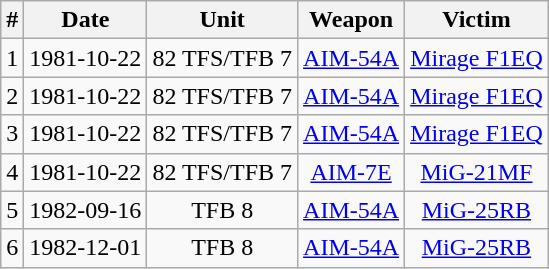<table style="text-align:center; margin-left:2em;"  class="wikitable">
<tr>
<th>#</th>
<th>Date</th>
<th>Unit</th>
<th>Weapon</th>
<th>Victim</th>
</tr>
<tr>
<td>1</td>
<td>1981-10-22</td>
<td>82 TFS/TFB 7</td>
<td><a href='#'>AIM-54A</a></td>
<td><a href='#'>Mirage F1EQ</a></td>
</tr>
<tr>
<td>2</td>
<td>1981-10-22</td>
<td>82 TFS/TFB 7</td>
<td><a href='#'>AIM-54A</a></td>
<td><a href='#'>Mirage F1EQ</a></td>
</tr>
<tr>
<td>3</td>
<td>1981-10-22</td>
<td>82 TFS/TFB 7</td>
<td><a href='#'>AIM-54A</a></td>
<td><a href='#'>Mirage F1EQ</a></td>
</tr>
<tr>
<td>4</td>
<td>1981-10-22</td>
<td>82 TFS/TFB 7</td>
<td><a href='#'>AIM-7E</a></td>
<td><a href='#'>MiG-21MF</a></td>
</tr>
<tr>
<td>5</td>
<td>1982-09-16</td>
<td>TFB 8</td>
<td><a href='#'>AIM-54A</a></td>
<td><a href='#'>MiG-25RB</a></td>
</tr>
<tr>
<td>6</td>
<td>1982-12-01</td>
<td>TFB 8</td>
<td><a href='#'>AIM-54A</a></td>
<td><a href='#'>MiG-25RB</a></td>
</tr>
</table>
